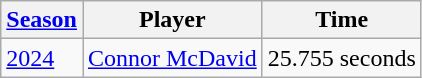<table class="wikitable sortable">
<tr>
<th><a href='#'>Season</a></th>
<th>Player</th>
<th>Time</th>
</tr>
<tr>
<td><a href='#'>2024</a></td>
<td><a href='#'>Connor McDavid</a></td>
<td>25.755 seconds</td>
</tr>
</table>
